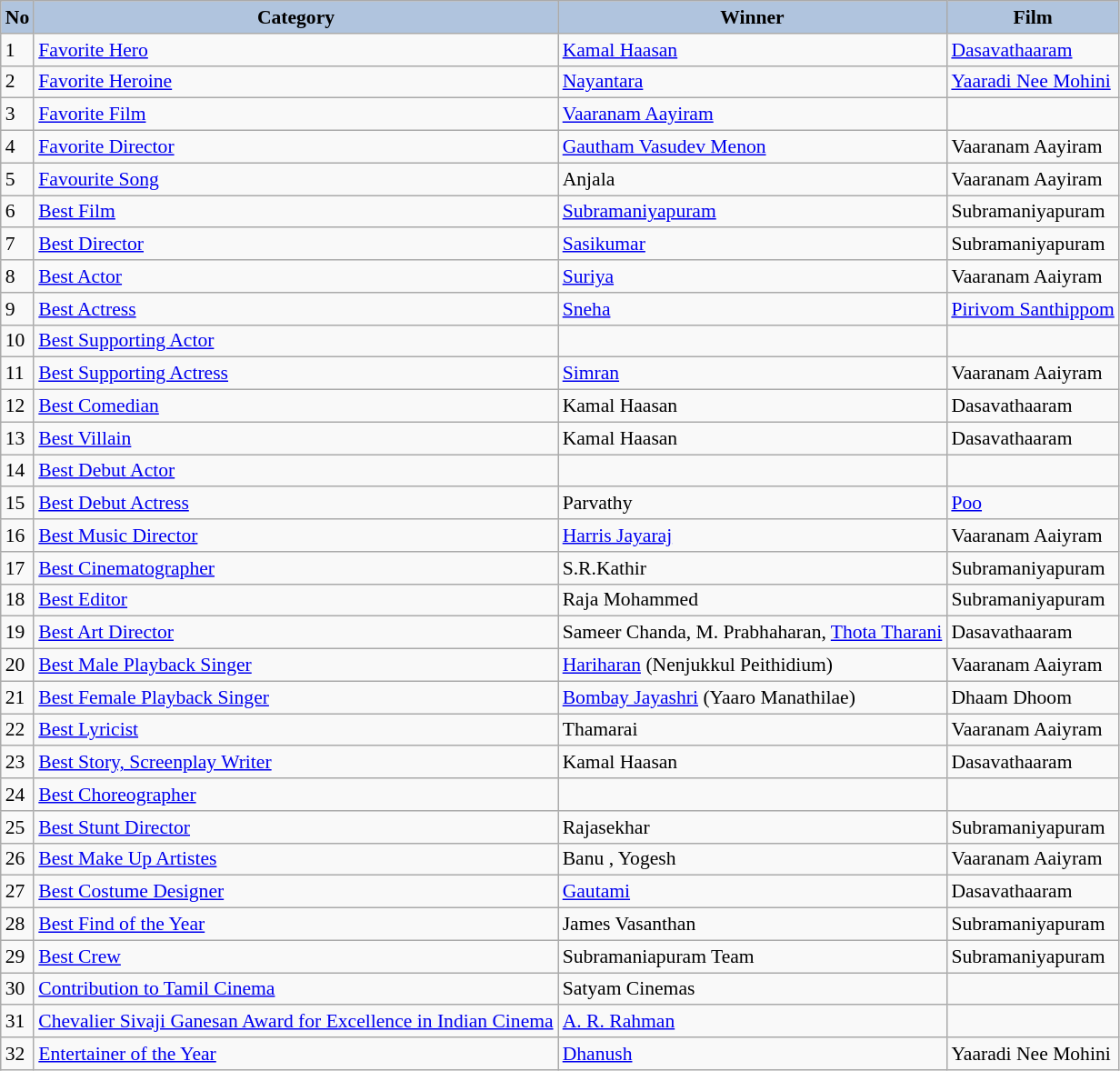<table class="wikitable" style="font-size: 90%;">
<tr>
<th style="background:#B0C4DE;">No</th>
<th style="background:#B0C4DE;">Category</th>
<th style="background:#B0C4DE;">Winner</th>
<th style="background:#B0C4DE;">Film</th>
</tr>
<tr>
<td>1</td>
<td><a href='#'>Favorite Hero</a></td>
<td><a href='#'>Kamal Haasan</a></td>
<td><a href='#'>Dasavathaaram</a></td>
</tr>
<tr>
<td>2</td>
<td><a href='#'>Favorite Heroine</a></td>
<td><a href='#'>Nayantara</a></td>
<td><a href='#'>Yaaradi Nee Mohini</a></td>
</tr>
<tr>
<td>3</td>
<td><a href='#'>Favorite Film</a></td>
<td><a href='#'>Vaaranam Aayiram</a></td>
<td></td>
</tr>
<tr>
<td>4</td>
<td><a href='#'>Favorite Director</a></td>
<td><a href='#'>Gautham Vasudev Menon</a></td>
<td>Vaaranam Aayiram</td>
</tr>
<tr>
<td>5</td>
<td><a href='#'> Favourite Song</a></td>
<td>Anjala</td>
<td>Vaaranam Aayiram</td>
</tr>
<tr>
<td>6</td>
<td><a href='#'> Best Film</a></td>
<td><a href='#'>Subramaniyapuram</a></td>
<td>Subramaniyapuram</td>
</tr>
<tr>
<td>7</td>
<td><a href='#'> Best Director</a></td>
<td><a href='#'>  Sasikumar</a></td>
<td>Subramaniyapuram</td>
</tr>
<tr>
<td>8</td>
<td><a href='#'> Best Actor</a></td>
<td><a href='#'>Suriya</a></td>
<td>Vaaranam Aaiyram</td>
</tr>
<tr>
<td>9</td>
<td><a href='#'> Best Actress</a></td>
<td><a href='#'>  Sneha</a></td>
<td><a href='#'>Pirivom Santhippom</a></td>
</tr>
<tr>
<td>10</td>
<td><a href='#'>  Best Supporting Actor</a></td>
<td></td>
<td></td>
</tr>
<tr>
<td>11</td>
<td><a href='#'> Best Supporting Actress</a></td>
<td><a href='#'> Simran</a></td>
<td>Vaaranam Aaiyram</td>
</tr>
<tr>
<td>12</td>
<td><a href='#'> Best Comedian</a></td>
<td>Kamal Haasan</td>
<td>Dasavathaaram</td>
</tr>
<tr>
<td>13</td>
<td><a href='#'> Best Villain</a></td>
<td>Kamal Haasan</td>
<td>Dasavathaaram</td>
</tr>
<tr>
<td>14</td>
<td><a href='#'> Best Debut Actor</a></td>
<td></td>
<td></td>
</tr>
<tr>
<td>15</td>
<td><a href='#'> Best Debut Actress</a></td>
<td>Parvathy</td>
<td><a href='#'> Poo</a></td>
</tr>
<tr>
<td>16</td>
<td><a href='#'>  Best Music Director</a></td>
<td><a href='#'>Harris Jayaraj </a></td>
<td>Vaaranam Aaiyram</td>
</tr>
<tr>
<td>17</td>
<td><a href='#'> Best Cinematographer</a></td>
<td>S.R.Kathir</td>
<td>Subramaniyapuram</td>
</tr>
<tr>
<td>18</td>
<td><a href='#'> Best Editor</a></td>
<td>Raja Mohammed</td>
<td>Subramaniyapuram</td>
</tr>
<tr>
<td>19</td>
<td><a href='#'> Best Art Director</a></td>
<td>Sameer Chanda, M. Prabhaharan, <a href='#'>Thota Tharani </a></td>
<td>Dasavathaaram</td>
</tr>
<tr>
<td>20</td>
<td><a href='#'>  Best Male Playback Singer</a></td>
<td><a href='#'>Hariharan</a> (Nenjukkul Peithidium)</td>
<td>Vaaranam Aaiyram</td>
</tr>
<tr>
<td>21</td>
<td><a href='#'> Best Female Playback Singer</a></td>
<td><a href='#'>Bombay Jayashri</a> (Yaaro Manathilae)</td>
<td>Dhaam Dhoom</td>
</tr>
<tr>
<td>22</td>
<td><a href='#'> Best Lyricist</a></td>
<td>Thamarai</td>
<td>Vaaranam Aaiyram</td>
</tr>
<tr>
<td>23</td>
<td><a href='#'> Best Story, Screenplay Writer</a></td>
<td>Kamal Haasan</td>
<td>Dasavathaaram</td>
</tr>
<tr>
<td>24</td>
<td><a href='#'>  Best Choreographer</a></td>
<td></td>
<td></td>
</tr>
<tr>
<td>25</td>
<td><a href='#'> Best Stunt Director</a></td>
<td>Rajasekhar</td>
<td>Subramaniyapuram</td>
</tr>
<tr>
<td>26</td>
<td><a href='#'> Best Make Up Artistes</a></td>
<td>Banu , Yogesh</td>
<td>Vaaranam Aaiyram</td>
</tr>
<tr>
<td>27</td>
<td><a href='#'> Best Costume Designer</a></td>
<td><a href='#'>Gautami</a></td>
<td>Dasavathaaram</td>
</tr>
<tr>
<td>28</td>
<td><a href='#'> Best Find of the Year</a></td>
<td>James Vasanthan</td>
<td>Subramaniyapuram</td>
</tr>
<tr>
<td>29</td>
<td><a href='#'> Best Crew</a></td>
<td>Subramaniapuram Team</td>
<td>Subramaniyapuram</td>
</tr>
<tr>
<td>30</td>
<td><a href='#'> Contribution to Tamil Cinema</a></td>
<td>Satyam Cinemas</td>
<td></td>
</tr>
<tr>
<td>31</td>
<td><a href='#'>Chevalier Sivaji Ganesan Award for Excellence in Indian Cinema</a></td>
<td><a href='#'>A. R. Rahman</a></td>
<td></td>
</tr>
<tr>
<td>32</td>
<td><a href='#'>  Entertainer of the Year</a></td>
<td><a href='#'>Dhanush </a></td>
<td>Yaaradi Nee Mohini</td>
</tr>
</table>
